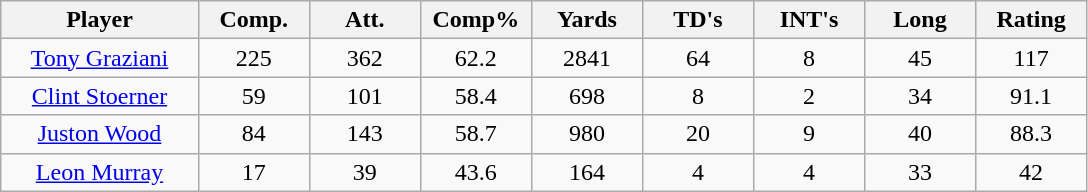<table class="wikitable sortable">
<tr>
<th bgcolor="#DDDDFF" width="16%">Player</th>
<th bgcolor="#DDDDFF" width="9%">Comp.</th>
<th bgcolor="#DDDDFF" width="9%">Att.</th>
<th bgcolor="#DDDDFF" width="9%">Comp%</th>
<th bgcolor="#DDDDFF" width="9%">Yards</th>
<th bgcolor="#DDDDFF" width="9%">TD's</th>
<th bgcolor="#DDDDFF" width="9%">INT's</th>
<th bgcolor="#DDDDFF" width="9%">Long</th>
<th bgcolor="#DDDDFF" width="9%">Rating</th>
</tr>
<tr align="center">
<td><a href='#'>Tony Graziani</a></td>
<td>225</td>
<td>362</td>
<td>62.2</td>
<td>2841</td>
<td>64</td>
<td>8</td>
<td>45</td>
<td>117</td>
</tr>
<tr align="center">
<td><a href='#'>Clint Stoerner</a></td>
<td>59</td>
<td>101</td>
<td>58.4</td>
<td>698</td>
<td>8</td>
<td>2</td>
<td>34</td>
<td>91.1</td>
</tr>
<tr align="center">
<td><a href='#'>Juston Wood</a></td>
<td>84</td>
<td>143</td>
<td>58.7</td>
<td>980</td>
<td>20</td>
<td>9</td>
<td>40</td>
<td>88.3</td>
</tr>
<tr align="center">
<td><a href='#'>Leon Murray</a></td>
<td>17</td>
<td>39</td>
<td>43.6</td>
<td>164</td>
<td>4</td>
<td>4</td>
<td>33</td>
<td>42</td>
</tr>
</table>
